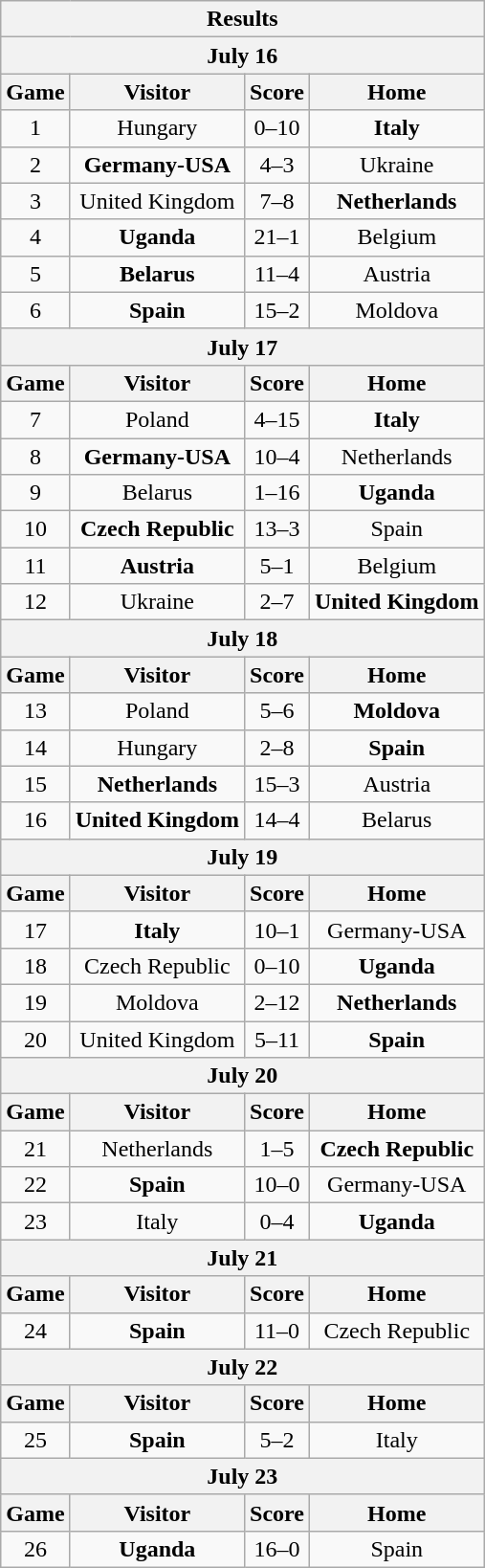<table class="wikitable">
<tr>
<th colspan="4">Results</th>
</tr>
<tr>
<th colspan="4">July 16</th>
</tr>
<tr>
<th>Game</th>
<th>Visitor</th>
<th>Score</th>
<th>Home</th>
</tr>
<tr>
<td align=center>1</td>
<td align=center> Hungary </td>
<td align=center>0–10</td>
<td align=center> <strong>Italy</strong> </td>
</tr>
<tr>
<td align=center>2</td>
<td align=center> <strong>Germany-USA</strong> </td>
<td align=center>4–3</td>
<td align=center> Ukraine </td>
</tr>
<tr>
<td align=center>3</td>
<td align=center> United Kingdom </td>
<td align=center>7–8</td>
<td align=center> <strong>Netherlands</strong> </td>
</tr>
<tr>
<td align=center>4</td>
<td align=center> <strong>Uganda</strong> </td>
<td align=center>21–1</td>
<td align=center> Belgium </td>
</tr>
<tr>
<td align=center>5</td>
<td align=center> <strong>Belarus</strong> </td>
<td align=center>11–4</td>
<td align=center> Austria </td>
</tr>
<tr>
<td align=center>6</td>
<td align=center> <strong>Spain</strong> </td>
<td align=center>15–2</td>
<td align=center> Moldova </td>
</tr>
<tr>
<th colspan="4">July 17</th>
</tr>
<tr>
<th>Game</th>
<th>Visitor</th>
<th>Score</th>
<th>Home</th>
</tr>
<tr>
<td align=center>7</td>
<td align=center> Poland </td>
<td align=center>4–15</td>
<td align=center> <strong>Italy</strong> </td>
</tr>
<tr>
<td align=center>8</td>
<td align=center> <strong>Germany-USA</strong> </td>
<td align=center>10–4</td>
<td align=center> Netherlands </td>
</tr>
<tr>
<td align=center>9</td>
<td align=center> Belarus </td>
<td align=center>1–16</td>
<td align=center> <strong>Uganda</strong> </td>
</tr>
<tr>
<td align=center>10</td>
<td align=center> <strong>Czech Republic</strong> </td>
<td align=center>13–3</td>
<td align=center> Spain </td>
</tr>
<tr>
<td align=center>11</td>
<td align=center> <strong>Austria</strong> </td>
<td align=center>5–1</td>
<td align=center> Belgium </td>
</tr>
<tr>
<td align=center>12</td>
<td align=center> Ukraine </td>
<td align=center>2–7</td>
<td align=center> <strong>United Kingdom</strong> </td>
</tr>
<tr>
<th colspan="4">July 18</th>
</tr>
<tr>
<th>Game</th>
<th>Visitor</th>
<th>Score</th>
<th>Home</th>
</tr>
<tr>
<td align=center>13</td>
<td align=center> Poland </td>
<td align=center>5–6</td>
<td align=center> <strong>Moldova</strong> </td>
</tr>
<tr>
<td align=center>14</td>
<td align=center> Hungary </td>
<td align=center>2–8</td>
<td align=center> <strong>Spain</strong> </td>
</tr>
<tr>
<td align=center>15</td>
<td align=center> <strong>Netherlands</strong> </td>
<td align=center>15–3</td>
<td align=center> Austria </td>
</tr>
<tr>
<td align=center>16</td>
<td align=center> <strong>United Kingdom</strong> </td>
<td align=center>14–4</td>
<td align=center> Belarus </td>
</tr>
<tr>
<th colspan="4">July 19</th>
</tr>
<tr>
<th>Game</th>
<th>Visitor</th>
<th>Score</th>
<th>Home</th>
</tr>
<tr>
<td align=center>17</td>
<td align=center> <strong>Italy</strong> </td>
<td align=center>10–1</td>
<td align=center> Germany-USA </td>
</tr>
<tr>
<td align=center>18</td>
<td align=center> Czech Republic </td>
<td align=center>0–10</td>
<td align=center> <strong>Uganda</strong> </td>
</tr>
<tr>
<td align=center>19</td>
<td align=center> Moldova </td>
<td align=center>2–12</td>
<td align=center> <strong>Netherlands</strong> </td>
</tr>
<tr>
<td align=center>20</td>
<td align=center> United Kingdom </td>
<td align=center>5–11</td>
<td align=center> <strong>Spain</strong> </td>
</tr>
<tr>
<th colspan="4">July 20</th>
</tr>
<tr>
<th>Game</th>
<th>Visitor</th>
<th>Score</th>
<th>Home</th>
</tr>
<tr>
<td align=center>21</td>
<td align=center> Netherlands </td>
<td align=center>1–5</td>
<td align=center> <strong>Czech Republic</strong> </td>
</tr>
<tr>
<td align=center>22</td>
<td align=center> <strong>Spain</strong> </td>
<td align=center>10–0</td>
<td align=center> Germany-USA </td>
</tr>
<tr>
<td align=center>23</td>
<td align=center> Italy </td>
<td align=center>0–4</td>
<td align=center> <strong>Uganda</strong> </td>
</tr>
<tr>
<th colspan="4">July 21</th>
</tr>
<tr>
<th>Game</th>
<th>Visitor</th>
<th>Score</th>
<th>Home</th>
</tr>
<tr>
<td align=center>24</td>
<td align=center> <strong>Spain</strong> </td>
<td align=center>11–0</td>
<td align=center> Czech Republic </td>
</tr>
<tr>
<th colspan="4">July 22</th>
</tr>
<tr>
<th>Game</th>
<th>Visitor</th>
<th>Score</th>
<th>Home</th>
</tr>
<tr>
<td align=center>25</td>
<td align=center> <strong>Spain</strong> </td>
<td align=center>5–2</td>
<td align=center> Italy </td>
</tr>
<tr>
<th colspan="4">July 23</th>
</tr>
<tr>
<th>Game</th>
<th>Visitor</th>
<th>Score</th>
<th>Home</th>
</tr>
<tr>
<td align=center>26</td>
<td align=center> <strong>Uganda</strong> </td>
<td align=center>16–0</td>
<td align=center> Spain </td>
</tr>
</table>
